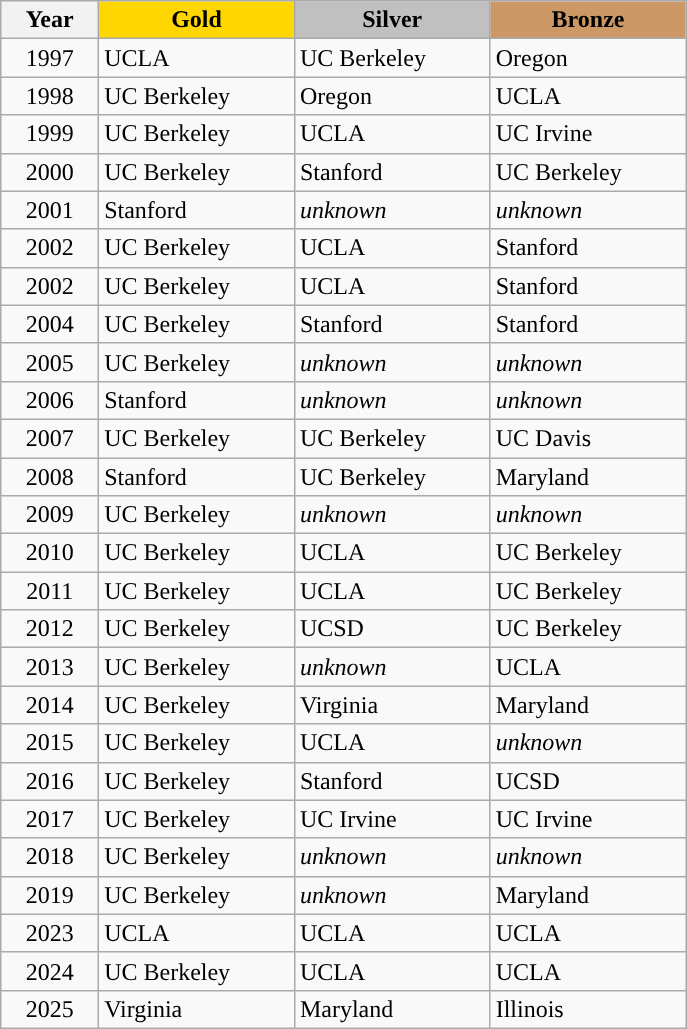<table class="wikitable collapsible collapsed sortable;">
<tr>
<th scope="col" style="text-align:center; width:10%;">Year</th>
<td scope="col" style="text-align:center; width:20%; background:gold"><strong>Gold</strong></td>
<td scope="col" style="text-align:center; width:20%; background:silver"><strong>Silver</strong></td>
<td scope="col" style="text-align:center; width:20%; background:#c96"><strong>Bronze</strong></td>
</tr>
<tr>
<td align="center">1997</td>
<td>UCLA</td>
<td>UC Berkeley</td>
<td>Oregon</td>
</tr>
<tr>
<td align="center">1998</td>
<td>UC Berkeley</td>
<td>Oregon</td>
<td>UCLA</td>
</tr>
<tr>
<td align="center">1999</td>
<td>UC Berkeley</td>
<td>UCLA</td>
<td>UC Irvine</td>
</tr>
<tr>
<td align="center">2000</td>
<td>UC Berkeley</td>
<td>Stanford</td>
<td>UC Berkeley</td>
</tr>
<tr>
<td align="center">2001</td>
<td>Stanford</td>
<td><em>unknown</em></td>
<td><em>unknown</em></td>
</tr>
<tr>
<td align="center">2002</td>
<td>UC Berkeley</td>
<td>UCLA</td>
<td>Stanford</td>
</tr>
<tr>
<td align="center">2002</td>
<td>UC Berkeley</td>
<td>UCLA</td>
<td>Stanford</td>
</tr>
<tr>
<td align="center">2004</td>
<td>UC Berkeley</td>
<td>Stanford</td>
<td>Stanford</td>
</tr>
<tr>
<td align="center">2005</td>
<td>UC Berkeley</td>
<td><em>unknown</em></td>
<td><em>unknown</em></td>
</tr>
<tr>
<td align="center">2006</td>
<td>Stanford</td>
<td><em>unknown</em></td>
<td><em>unknown</em></td>
</tr>
<tr>
<td align="center">2007</td>
<td>UC Berkeley</td>
<td>UC Berkeley</td>
<td>UC Davis</td>
</tr>
<tr>
<td align="center">2008</td>
<td>Stanford</td>
<td>UC Berkeley</td>
<td>Maryland</td>
</tr>
<tr>
<td align="center">2009</td>
<td>UC Berkeley</td>
<td><em>unknown</em></td>
<td><em>unknown</em></td>
</tr>
<tr>
<td align="center">2010</td>
<td>UC Berkeley</td>
<td>UCLA</td>
<td>UC Berkeley</td>
</tr>
<tr>
<td align="center">2011</td>
<td>UC Berkeley</td>
<td>UCLA</td>
<td>UC Berkeley</td>
</tr>
<tr>
<td align="center">2012</td>
<td>UC Berkeley</td>
<td>UCSD</td>
<td>UC Berkeley</td>
</tr>
<tr>
<td align="center">2013</td>
<td>UC Berkeley</td>
<td><em>unknown</em></td>
<td>UCLA</td>
</tr>
<tr>
<td align="center">2014</td>
<td>UC Berkeley</td>
<td>Virginia</td>
<td>Maryland</td>
</tr>
<tr>
<td align="center">2015</td>
<td>UC Berkeley</td>
<td>UCLA</td>
<td><em>unknown</em></td>
</tr>
<tr>
<td align="center">2016</td>
<td>UC Berkeley</td>
<td>Stanford</td>
<td>UCSD</td>
</tr>
<tr>
<td align="center">2017</td>
<td>UC Berkeley</td>
<td>UC Irvine</td>
<td>UC Irvine</td>
</tr>
<tr>
<td align="center">2018</td>
<td>UC Berkeley</td>
<td><em>unknown</em></td>
<td><em>unknown</em></td>
</tr>
<tr>
<td align="center">2019</td>
<td>UC Berkeley</td>
<td><em>unknown</em></td>
<td>Maryland</td>
</tr>
<tr>
<td align="center">2023</td>
<td>UCLA</td>
<td>UCLA</td>
<td>UCLA</td>
</tr>
<tr>
<td align="center">2024</td>
<td>UC Berkeley</td>
<td>UCLA</td>
<td>UCLA</td>
</tr>
<tr>
<td align="center">2025</td>
<td>Virginia</td>
<td>Maryland</td>
<td>Illinois</td>
</tr>
</table>
